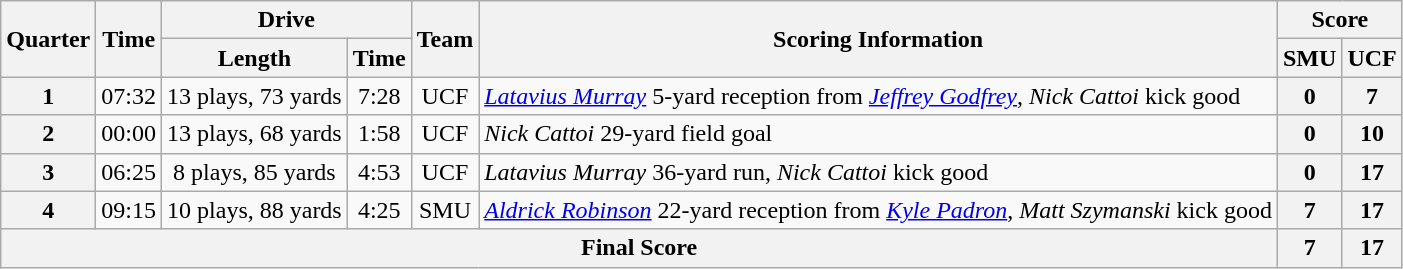<table class="wikitable" style="text-align:center;">
<tr>
<th rowspan="2">Quarter</th>
<th rowspan="2">Time</th>
<th colspan="2">Drive</th>
<th rowspan="2">Team</th>
<th rowspan="2">Scoring Information</th>
<th colspan="2">Score</th>
</tr>
<tr>
<th>Length</th>
<th>Time</th>
<th>SMU</th>
<th>UCF</th>
</tr>
<tr>
<th rowspan="1">1</th>
<td>07:32</td>
<td>13 plays, 73 yards</td>
<td>7:28</td>
<td>UCF</td>
<td align="left"><em><a href='#'>Latavius Murray</a></em> 5-yard reception from <em><a href='#'>Jeffrey Godfrey</a></em>, <em>Nick Cattoi</em> kick good</td>
<th>0</th>
<th>7</th>
</tr>
<tr>
<th rowspan="1">2</th>
<td>00:00</td>
<td>13 plays, 68 yards</td>
<td>1:58</td>
<td>UCF</td>
<td align="left"><em>Nick Cattoi</em> 29-yard field goal</td>
<th>0</th>
<th>10</th>
</tr>
<tr>
<th rowspan="1">3</th>
<td>06:25</td>
<td>8 plays, 85 yards</td>
<td>4:53</td>
<td>UCF</td>
<td align="left"><em>Latavius Murray</em> 36-yard run, <em>Nick Cattoi</em> kick good</td>
<th>0</th>
<th>17</th>
</tr>
<tr>
<th rowspan="1">4</th>
<td>09:15</td>
<td>10 plays, 88 yards</td>
<td>4:25</td>
<td>SMU</td>
<td align="left"><em><a href='#'>Aldrick Robinson</a></em> 22-yard reception from <em><a href='#'>Kyle Padron</a></em>, <em>Matt Szymanski</em> kick good</td>
<th>7</th>
<th>17</th>
</tr>
<tr>
<th colspan="6">Final Score</th>
<th>7</th>
<th>17</th>
</tr>
</table>
